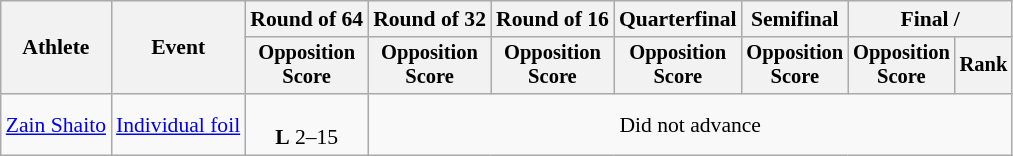<table class="wikitable" style="font-size:90%">
<tr>
<th rowspan="2">Athlete</th>
<th rowspan="2">Event</th>
<th>Round of 64</th>
<th>Round of 32</th>
<th>Round of 16</th>
<th>Quarterfinal</th>
<th>Semifinal</th>
<th colspan=2>Final / </th>
</tr>
<tr style="font-size:95%">
<th>Opposition <br> Score</th>
<th>Opposition <br> Score</th>
<th>Opposition <br> Score</th>
<th>Opposition <br> Score</th>
<th>Opposition <br> Score</th>
<th>Opposition <br> Score</th>
<th>Rank</th>
</tr>
<tr align=center>
<td align=left><a href='#'>Zain Shaito</a></td>
<td align=left><a href='#'>Individual foil</a></td>
<td><br><strong>L</strong> 2–15</td>
<td colspan=6>Did not advance</td>
</tr>
</table>
